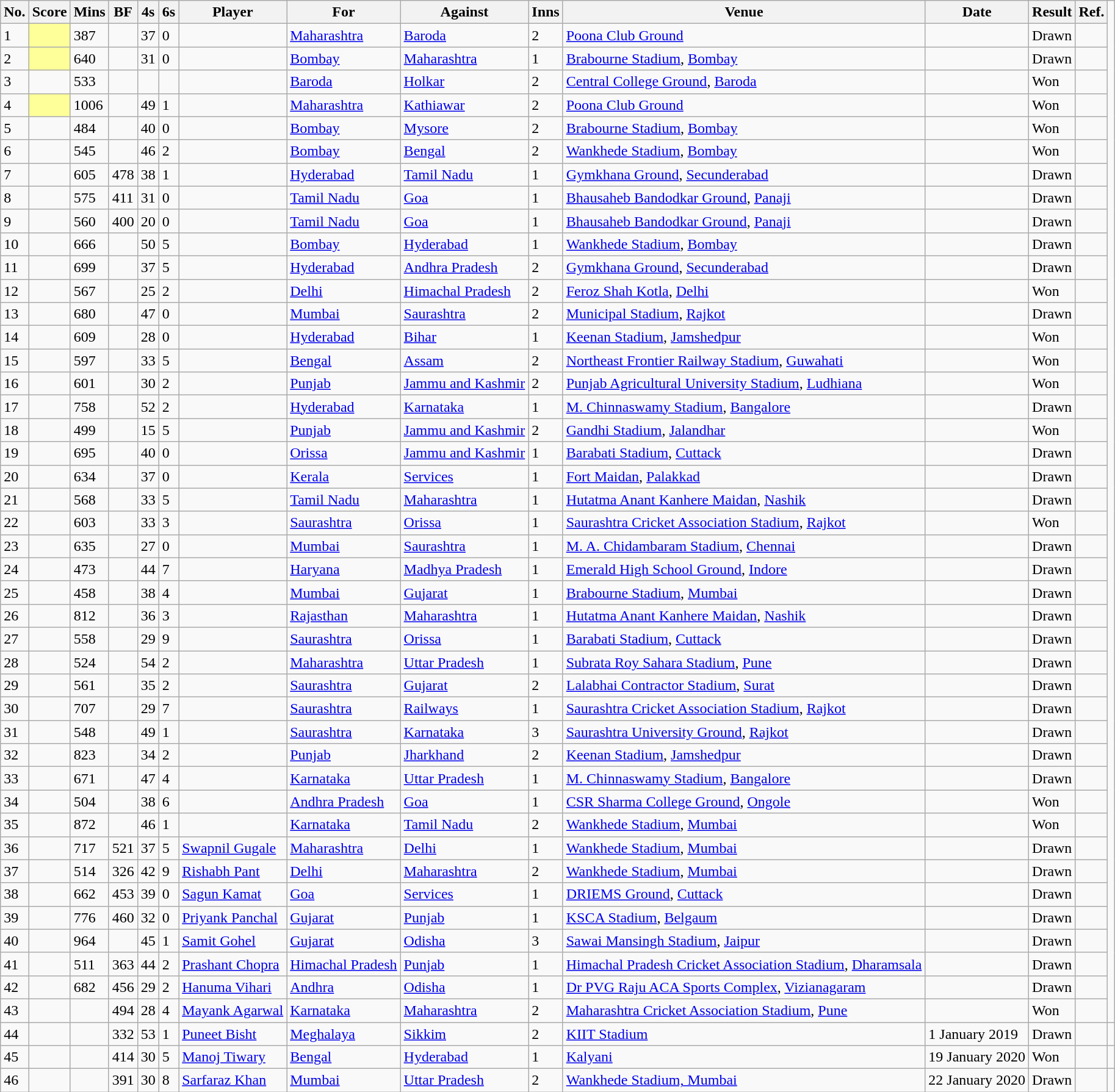<table class="wikitable plainrowheaders sortable">
<tr>
<th scope="col">No.</th>
<th scope="col">Score</th>
<th scope="col">Mins</th>
<th scope="col">BF</th>
<th scope="col">4s</th>
<th scope="col">6s</th>
<th scope="col">Player</th>
<th scope="col">For</th>
<th scope="col">Against</th>
<th scope="col">Inns</th>
<th scope="col">Venue</th>
<th scope="col">Date</th>
<th scope="col">Result</th>
<th scope="col">Ref.</th>
</tr>
<tr>
<td>1</td>
<td style="background-color:#FFFF99;"><strong></strong> </td>
<td>387</td>
<td></td>
<td>37</td>
<td>0</td>
<td></td>
<td><a href='#'>Maharashtra</a></td>
<td><a href='#'>Baroda</a></td>
<td>2</td>
<td><a href='#'>Poona Club Ground</a></td>
<td></td>
<td>Drawn</td>
<td></td>
</tr>
<tr>
<td>2</td>
<td style="background-color:#FFFF99;"><strong></strong> </td>
<td>640</td>
<td></td>
<td>31</td>
<td>0</td>
<td></td>
<td><a href='#'>Bombay</a></td>
<td><a href='#'>Maharashtra</a></td>
<td>1</td>
<td><a href='#'>Brabourne Stadium</a>, <a href='#'>Bombay</a></td>
<td></td>
<td>Drawn</td>
<td></td>
</tr>
<tr>
<td>3</td>
<td><strong></strong></td>
<td>533</td>
<td></td>
<td></td>
<td></td>
<td></td>
<td><a href='#'>Baroda</a></td>
<td><a href='#'>Holkar</a></td>
<td>2</td>
<td><a href='#'>Central College Ground</a>, <a href='#'>Baroda</a></td>
<td></td>
<td>Won</td>
<td></td>
</tr>
<tr>
<td>4</td>
<td style="background-color:#FFFF99;"><strong></strong> </td>
<td>1006</td>
<td></td>
<td>49</td>
<td>1</td>
<td></td>
<td><a href='#'>Maharashtra</a></td>
<td><a href='#'>Kathiawar</a></td>
<td>2</td>
<td><a href='#'>Poona Club Ground</a></td>
<td></td>
<td>Won</td>
<td></td>
</tr>
<tr>
<td>5</td>
<td><strong></strong></td>
<td>484</td>
<td></td>
<td>40</td>
<td>0</td>
<td></td>
<td><a href='#'>Bombay</a></td>
<td><a href='#'>Mysore</a></td>
<td>2</td>
<td><a href='#'>Brabourne Stadium</a>, <a href='#'>Bombay</a></td>
<td></td>
<td>Won</td>
<td></td>
</tr>
<tr>
<td>6</td>
<td><strong></strong></td>
<td>545</td>
<td></td>
<td>46</td>
<td>2</td>
<td></td>
<td><a href='#'>Bombay</a></td>
<td><a href='#'>Bengal</a></td>
<td>2</td>
<td><a href='#'>Wankhede Stadium</a>, <a href='#'>Bombay</a></td>
<td></td>
<td>Won</td>
<td></td>
</tr>
<tr>
<td>7</td>
<td><strong></strong></td>
<td>605</td>
<td>478</td>
<td>38</td>
<td>1</td>
<td></td>
<td><a href='#'>Hyderabad</a></td>
<td><a href='#'>Tamil Nadu</a></td>
<td>1</td>
<td><a href='#'>Gymkhana Ground</a>, <a href='#'>Secunderabad</a></td>
<td></td>
<td>Drawn</td>
<td></td>
</tr>
<tr>
<td>8</td>
<td><strong></strong></td>
<td>575</td>
<td>411</td>
<td>31</td>
<td>0</td>
<td></td>
<td><a href='#'>Tamil Nadu</a></td>
<td><a href='#'>Goa</a></td>
<td>1</td>
<td><a href='#'>Bhausaheb Bandodkar Ground</a>, <a href='#'>Panaji</a></td>
<td></td>
<td>Drawn</td>
<td></td>
</tr>
<tr>
<td>9</td>
<td><strong></strong></td>
<td>560</td>
<td>400</td>
<td>20</td>
<td>0</td>
<td></td>
<td><a href='#'>Tamil Nadu</a></td>
<td><a href='#'>Goa</a></td>
<td>1</td>
<td><a href='#'>Bhausaheb Bandodkar Ground</a>, <a href='#'>Panaji</a></td>
<td></td>
<td>Drawn</td>
<td></td>
</tr>
<tr>
<td>10</td>
<td><strong></strong></td>
<td>666</td>
<td></td>
<td>50</td>
<td>5</td>
<td></td>
<td><a href='#'>Bombay</a></td>
<td><a href='#'>Hyderabad</a></td>
<td>1</td>
<td><a href='#'>Wankhede Stadium</a>, <a href='#'>Bombay</a></td>
<td></td>
<td>Drawn</td>
<td></td>
</tr>
<tr>
<td>11</td>
<td><strong></strong></td>
<td>699</td>
<td></td>
<td>37</td>
<td>5</td>
<td></td>
<td><a href='#'>Hyderabad</a></td>
<td><a href='#'>Andhra Pradesh</a></td>
<td>2</td>
<td><a href='#'>Gymkhana Ground</a>, <a href='#'>Secunderabad</a></td>
<td></td>
<td>Drawn</td>
<td></td>
</tr>
<tr>
<td>12</td>
<td><strong></strong></td>
<td>567</td>
<td></td>
<td>25</td>
<td>2</td>
<td></td>
<td><a href='#'>Delhi</a></td>
<td><a href='#'>Himachal Pradesh</a></td>
<td>2</td>
<td><a href='#'>Feroz Shah Kotla</a>, <a href='#'>Delhi</a></td>
<td></td>
<td>Won</td>
<td></td>
</tr>
<tr>
<td>13</td>
<td><strong></strong></td>
<td>680</td>
<td></td>
<td>47</td>
<td>0</td>
<td></td>
<td><a href='#'>Mumbai</a></td>
<td><a href='#'>Saurashtra</a></td>
<td>2</td>
<td><a href='#'>Municipal Stadium</a>, <a href='#'>Rajkot</a></td>
<td></td>
<td>Drawn</td>
<td></td>
</tr>
<tr>
<td>14</td>
<td><strong></strong></td>
<td>609</td>
<td></td>
<td>28</td>
<td>0</td>
<td></td>
<td><a href='#'>Hyderabad</a></td>
<td><a href='#'>Bihar</a></td>
<td>1</td>
<td><a href='#'>Keenan Stadium</a>, <a href='#'>Jamshedpur</a></td>
<td></td>
<td>Won</td>
<td></td>
</tr>
<tr>
<td>15</td>
<td><strong></strong></td>
<td>597</td>
<td></td>
<td>33</td>
<td>5</td>
<td></td>
<td><a href='#'>Bengal</a></td>
<td><a href='#'>Assam</a></td>
<td>2</td>
<td><a href='#'>Northeast Frontier Railway Stadium</a>, <a href='#'>Guwahati</a></td>
<td></td>
<td>Won</td>
<td></td>
</tr>
<tr>
<td>16</td>
<td><strong></strong></td>
<td>601</td>
<td></td>
<td>30</td>
<td>2</td>
<td></td>
<td><a href='#'>Punjab</a></td>
<td><a href='#'>Jammu and Kashmir</a></td>
<td>2</td>
<td><a href='#'>Punjab Agricultural University Stadium</a>, <a href='#'>Ludhiana</a></td>
<td></td>
<td>Won</td>
<td></td>
</tr>
<tr>
<td>17</td>
<td><strong></strong></td>
<td>758</td>
<td></td>
<td>52</td>
<td>2</td>
<td></td>
<td><a href='#'>Hyderabad</a></td>
<td><a href='#'>Karnataka</a></td>
<td>1</td>
<td><a href='#'>M. Chinnaswamy Stadium</a>, <a href='#'>Bangalore</a></td>
<td></td>
<td>Drawn</td>
<td></td>
</tr>
<tr>
<td>18</td>
<td><strong></strong></td>
<td>499</td>
<td></td>
<td>15</td>
<td>5</td>
<td></td>
<td><a href='#'>Punjab</a></td>
<td><a href='#'>Jammu and Kashmir</a></td>
<td>2</td>
<td><a href='#'>Gandhi Stadium</a>, <a href='#'>Jalandhar</a></td>
<td></td>
<td>Won</td>
<td></td>
</tr>
<tr>
<td>19</td>
<td><strong></strong></td>
<td>695</td>
<td></td>
<td>40</td>
<td>0</td>
<td></td>
<td><a href='#'>Orissa</a></td>
<td><a href='#'>Jammu and Kashmir</a></td>
<td>1</td>
<td><a href='#'>Barabati Stadium</a>, <a href='#'>Cuttack</a></td>
<td></td>
<td>Drawn</td>
<td></td>
</tr>
<tr>
<td>20</td>
<td><strong></strong></td>
<td>634</td>
<td></td>
<td>37</td>
<td>0</td>
<td></td>
<td><a href='#'>Kerala</a></td>
<td><a href='#'>Services</a></td>
<td>1</td>
<td><a href='#'>Fort Maidan</a>, <a href='#'>Palakkad</a></td>
<td></td>
<td>Drawn</td>
<td></td>
</tr>
<tr>
<td>21</td>
<td><strong></strong></td>
<td>568</td>
<td></td>
<td>33</td>
<td>5</td>
<td></td>
<td><a href='#'>Tamil Nadu</a></td>
<td><a href='#'>Maharashtra</a></td>
<td>1</td>
<td><a href='#'>Hutatma Anant Kanhere Maidan</a>, <a href='#'>Nashik</a></td>
<td></td>
<td>Drawn</td>
<td></td>
</tr>
<tr>
<td>22</td>
<td><strong></strong></td>
<td>603</td>
<td></td>
<td>33</td>
<td>3</td>
<td></td>
<td><a href='#'>Saurashtra</a></td>
<td><a href='#'>Orissa</a></td>
<td>1</td>
<td><a href='#'>Saurashtra Cricket Association Stadium</a>, <a href='#'>Rajkot</a></td>
<td></td>
<td>Won</td>
<td></td>
</tr>
<tr>
<td>23</td>
<td><strong></strong></td>
<td>635</td>
<td></td>
<td>27</td>
<td>0</td>
<td></td>
<td><a href='#'>Mumbai</a></td>
<td><a href='#'>Saurashtra</a></td>
<td>1</td>
<td><a href='#'>M. A. Chidambaram Stadium</a>, <a href='#'>Chennai</a></td>
<td></td>
<td>Drawn</td>
<td></td>
</tr>
<tr>
<td>24</td>
<td><strong></strong></td>
<td>473</td>
<td></td>
<td>44</td>
<td>7</td>
<td></td>
<td><a href='#'>Haryana</a></td>
<td><a href='#'>Madhya Pradesh</a></td>
<td>1</td>
<td><a href='#'>Emerald High School Ground</a>, <a href='#'>Indore</a></td>
<td></td>
<td>Drawn</td>
<td></td>
</tr>
<tr>
<td>25</td>
<td><strong></strong></td>
<td>458</td>
<td></td>
<td>38</td>
<td>4</td>
<td></td>
<td><a href='#'>Mumbai</a></td>
<td><a href='#'>Gujarat</a></td>
<td>1</td>
<td><a href='#'>Brabourne Stadium</a>, <a href='#'>Mumbai</a></td>
<td></td>
<td>Drawn</td>
<td></td>
</tr>
<tr>
<td>26</td>
<td><strong></strong></td>
<td>812</td>
<td></td>
<td>36</td>
<td>3</td>
<td></td>
<td><a href='#'>Rajasthan</a></td>
<td><a href='#'>Maharashtra</a></td>
<td>1</td>
<td><a href='#'>Hutatma Anant Kanhere Maidan</a>, <a href='#'>Nashik</a></td>
<td></td>
<td>Drawn</td>
<td></td>
</tr>
<tr>
<td>27</td>
<td><strong></strong></td>
<td>558</td>
<td></td>
<td>29</td>
<td>9</td>
<td></td>
<td><a href='#'>Saurashtra</a></td>
<td><a href='#'>Orissa</a></td>
<td>1</td>
<td><a href='#'>Barabati Stadium</a>, <a href='#'>Cuttack</a></td>
<td></td>
<td>Drawn</td>
<td></td>
</tr>
<tr>
<td>28</td>
<td><strong></strong></td>
<td>524</td>
<td></td>
<td>54</td>
<td>2</td>
<td></td>
<td><a href='#'>Maharashtra</a></td>
<td><a href='#'>Uttar Pradesh</a></td>
<td>1</td>
<td><a href='#'>Subrata Roy Sahara Stadium</a>, <a href='#'>Pune</a></td>
<td></td>
<td>Drawn</td>
<td></td>
</tr>
<tr>
<td>29</td>
<td><strong></strong></td>
<td>561</td>
<td></td>
<td>35</td>
<td>2</td>
<td></td>
<td><a href='#'>Saurashtra</a></td>
<td><a href='#'>Gujarat</a></td>
<td>2</td>
<td><a href='#'>Lalabhai Contractor Stadium</a>, <a href='#'>Surat</a></td>
<td></td>
<td>Drawn</td>
<td></td>
</tr>
<tr>
<td>30</td>
<td><strong></strong></td>
<td>707</td>
<td></td>
<td>29</td>
<td>7</td>
<td></td>
<td><a href='#'>Saurashtra</a></td>
<td><a href='#'>Railways</a></td>
<td>1</td>
<td><a href='#'>Saurashtra Cricket Association Stadium</a>, <a href='#'>Rajkot</a></td>
<td></td>
<td>Drawn</td>
<td></td>
</tr>
<tr>
<td>31</td>
<td><strong></strong></td>
<td>548</td>
<td></td>
<td>49</td>
<td>1</td>
<td></td>
<td><a href='#'>Saurashtra</a></td>
<td><a href='#'>Karnataka</a></td>
<td>3</td>
<td><a href='#'>Saurashtra University Ground</a>, <a href='#'>Rajkot</a></td>
<td></td>
<td>Drawn</td>
<td></td>
</tr>
<tr>
<td>32</td>
<td><strong></strong></td>
<td>823</td>
<td></td>
<td>34</td>
<td>2</td>
<td></td>
<td><a href='#'>Punjab</a></td>
<td><a href='#'>Jharkhand</a></td>
<td>2</td>
<td><a href='#'>Keenan Stadium</a>, <a href='#'>Jamshedpur</a></td>
<td></td>
<td>Drawn</td>
<td></td>
</tr>
<tr>
<td>33</td>
<td><strong></strong></td>
<td>671</td>
<td></td>
<td>47</td>
<td>4</td>
<td></td>
<td><a href='#'>Karnataka</a></td>
<td><a href='#'>Uttar Pradesh</a></td>
<td>1</td>
<td><a href='#'>M. Chinnaswamy Stadium</a>, <a href='#'>Bangalore</a></td>
<td></td>
<td>Drawn</td>
<td></td>
</tr>
<tr>
<td>34</td>
<td><strong></strong></td>
<td>504</td>
<td></td>
<td>38</td>
<td>6</td>
<td></td>
<td><a href='#'>Andhra Pradesh</a></td>
<td><a href='#'>Goa</a></td>
<td>1</td>
<td><a href='#'>CSR Sharma College Ground</a>, <a href='#'>Ongole</a></td>
<td></td>
<td>Won</td>
<td></td>
</tr>
<tr>
<td>35</td>
<td><strong></strong></td>
<td>872</td>
<td></td>
<td>46</td>
<td>1</td>
<td></td>
<td><a href='#'>Karnataka</a></td>
<td><a href='#'>Tamil Nadu</a></td>
<td>2</td>
<td><a href='#'>Wankhede Stadium</a>, <a href='#'>Mumbai</a></td>
<td></td>
<td>Won</td>
<td></td>
</tr>
<tr>
<td>36</td>
<td><strong></strong></td>
<td>717</td>
<td>521</td>
<td>37</td>
<td>5</td>
<td><a href='#'>Swapnil Gugale</a></td>
<td><a href='#'>Maharashtra</a></td>
<td><a href='#'>Delhi</a></td>
<td>1</td>
<td><a href='#'>Wankhede Stadium</a>, <a href='#'>Mumbai</a></td>
<td></td>
<td>Drawn</td>
<td></td>
</tr>
<tr>
<td>37</td>
<td><strong></strong></td>
<td>514</td>
<td>326</td>
<td>42</td>
<td>9</td>
<td><a href='#'>Rishabh Pant</a></td>
<td><a href='#'>Delhi</a></td>
<td><a href='#'>Maharashtra</a></td>
<td>2</td>
<td><a href='#'>Wankhede Stadium</a>, <a href='#'>Mumbai</a></td>
<td></td>
<td>Drawn</td>
<td></td>
</tr>
<tr>
<td>38</td>
<td><strong></strong></td>
<td>662</td>
<td>453</td>
<td>39</td>
<td>0</td>
<td><a href='#'>Sagun Kamat</a></td>
<td><a href='#'>Goa</a></td>
<td><a href='#'>Services</a></td>
<td>1</td>
<td><a href='#'>DRIEMS Ground</a>, <a href='#'>Cuttack</a></td>
<td></td>
<td>Drawn</td>
<td></td>
</tr>
<tr>
<td>39</td>
<td><strong></strong></td>
<td>776</td>
<td>460</td>
<td>32</td>
<td>0</td>
<td><a href='#'>Priyank Panchal</a></td>
<td><a href='#'>Gujarat</a></td>
<td><a href='#'>Punjab</a></td>
<td>1</td>
<td><a href='#'>KSCA Stadium</a>, <a href='#'>Belgaum</a></td>
<td></td>
<td>Drawn</td>
<td></td>
</tr>
<tr>
<td>40</td>
<td><strong></strong></td>
<td>964</td>
<td></td>
<td>45</td>
<td>1</td>
<td><a href='#'>Samit Gohel</a></td>
<td><a href='#'>Gujarat</a></td>
<td><a href='#'>Odisha</a></td>
<td>3</td>
<td><a href='#'>Sawai Mansingh Stadium</a>, <a href='#'>Jaipur</a></td>
<td></td>
<td>Drawn</td>
<td></td>
</tr>
<tr>
<td>41</td>
<td><strong></strong></td>
<td>511</td>
<td>363</td>
<td>44</td>
<td>2</td>
<td><a href='#'>Prashant Chopra</a></td>
<td><a href='#'>Himachal Pradesh</a></td>
<td><a href='#'>Punjab</a></td>
<td>1</td>
<td><a href='#'>Himachal Pradesh Cricket Association Stadium</a>, <a href='#'>Dharamsala</a></td>
<td></td>
<td>Drawn</td>
<td></td>
</tr>
<tr>
<td>42</td>
<td><strong></strong></td>
<td>682</td>
<td>456</td>
<td>29</td>
<td>2</td>
<td><a href='#'>Hanuma Vihari</a></td>
<td><a href='#'>Andhra</a></td>
<td><a href='#'>Odisha</a></td>
<td>1</td>
<td><a href='#'>Dr PVG Raju ACA Sports Complex</a>, <a href='#'>Vizianagaram</a></td>
<td></td>
<td>Drawn</td>
<td></td>
</tr>
<tr>
<td>43</td>
<td><strong></strong></td>
<td></td>
<td>494</td>
<td>28</td>
<td>4</td>
<td><a href='#'>Mayank Agarwal</a></td>
<td><a href='#'>Karnataka</a></td>
<td><a href='#'>Maharashtra</a></td>
<td>2</td>
<td><a href='#'>Maharashtra Cricket Association Stadium</a>, <a href='#'>Pune</a></td>
<td></td>
<td>Won</td>
<td></td>
</tr>
<tr>
<td>44</td>
<td><strong></strong></td>
<td></td>
<td>332</td>
<td>53</td>
<td>1</td>
<td><a href='#'>Puneet Bisht</a></td>
<td><a href='#'>Meghalaya</a></td>
<td><a href='#'>Sikkim</a></td>
<td>2</td>
<td><a href='#'>KIIT Stadium</a></td>
<td>1 January 2019</td>
<td>Drawn</td>
<td></td>
<td></td>
</tr>
<tr>
<td>45</td>
<td><strong></strong></td>
<td></td>
<td>414</td>
<td>30</td>
<td>5</td>
<td><a href='#'>Manoj Tiwary</a></td>
<td><a href='#'>Bengal</a></td>
<td><a href='#'>Hyderabad</a></td>
<td>1</td>
<td><a href='#'>Kalyani</a></td>
<td>19 January 2020</td>
<td>Won</td>
<td></td>
<td></td>
</tr>
<tr>
<td>46</td>
<td><strong></strong></td>
<td></td>
<td>391</td>
<td>30</td>
<td>8</td>
<td><a href='#'>Sarfaraz Khan</a></td>
<td><a href='#'>Mumbai</a></td>
<td><a href='#'>Uttar Pradesh</a></td>
<td>2</td>
<td><a href='#'>Wankhede Stadium, Mumbai</a></td>
<td>22 January 2020</td>
<td>Drawn</td>
<td></td>
</tr>
</table>
